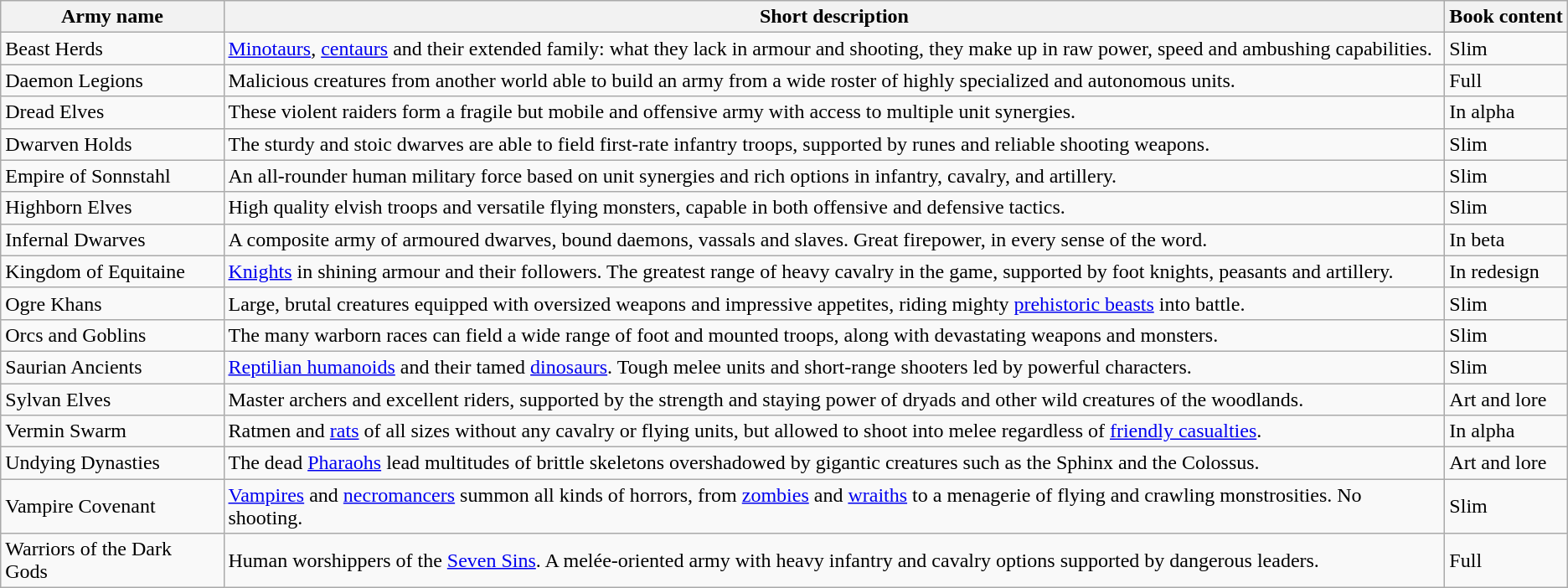<table class="wikitable">
<tr>
<th>Army name</th>
<th>Short description</th>
<th>Book content</th>
</tr>
<tr>
<td>Beast Herds</td>
<td><a href='#'>Minotaurs</a>, <a href='#'>centaurs</a> and their extended family: what they lack in armour and shooting, they make up in raw power, speed and ambushing capabilities.</td>
<td>Slim</td>
</tr>
<tr>
<td>Daemon Legions</td>
<td>Malicious creatures from another world able to build an army from a wide roster of highly specialized and autonomous units.</td>
<td>Full</td>
</tr>
<tr>
<td>Dread Elves</td>
<td>These violent raiders form a fragile but mobile and offensive army with access to multiple unit synergies.</td>
<td>In alpha</td>
</tr>
<tr>
<td>Dwarven Holds</td>
<td>The sturdy and stoic dwarves are able to field first-rate infantry troops, supported by runes and reliable shooting weapons.</td>
<td>Slim</td>
</tr>
<tr>
<td>Empire of Sonnstahl</td>
<td>An all-rounder human military force based on unit synergies and rich options in infantry, cavalry, and artillery.</td>
<td>Slim</td>
</tr>
<tr>
<td>Highborn Elves</td>
<td>High quality elvish troops and versatile flying monsters, capable in both offensive and defensive tactics.</td>
<td>Slim</td>
</tr>
<tr>
<td>Infernal Dwarves</td>
<td>A composite army of armoured dwarves, bound daemons, vassals and slaves. Great firepower, in every sense of the word.</td>
<td>In beta</td>
</tr>
<tr>
<td>Kingdom of Equitaine</td>
<td><a href='#'>Knights</a> in shining armour and their followers. The greatest range of heavy cavalry in the game, supported by foot knights, peasants and artillery.</td>
<td>In redesign</td>
</tr>
<tr>
<td>Ogre Khans</td>
<td>Large, brutal creatures equipped with oversized weapons and impressive appetites, riding mighty <a href='#'>prehistoric beasts</a> into battle.</td>
<td>Slim</td>
</tr>
<tr>
<td>Orcs and Goblins</td>
<td>The many warborn races can field a wide range of foot and mounted troops, along with devastating weapons and monsters.</td>
<td>Slim</td>
</tr>
<tr>
<td>Saurian Ancients</td>
<td><a href='#'>Reptilian humanoids</a> and their tamed <a href='#'>dinosaurs</a>. Tough melee units and short-range shooters led by powerful characters.</td>
<td>Slim</td>
</tr>
<tr>
<td>Sylvan Elves</td>
<td>Master archers and excellent riders, supported by the strength and staying power of dryads and other wild creatures of the woodlands.</td>
<td>Art and lore</td>
</tr>
<tr>
<td>Vermin Swarm</td>
<td>Ratmen and <a href='#'>rats</a> of all sizes without any cavalry or flying units, but allowed to shoot into melee regardless of <a href='#'>friendly casualties</a>.</td>
<td>In alpha</td>
</tr>
<tr>
<td>Undying Dynasties</td>
<td>The dead <a href='#'>Pharaohs</a> lead multitudes of brittle skeletons overshadowed by gigantic creatures such as the Sphinx and the Colossus.</td>
<td>Art and lore</td>
</tr>
<tr>
<td>Vampire Covenant</td>
<td><a href='#'>Vampires</a> and <a href='#'>necromancers</a> summon all kinds of horrors, from <a href='#'>zombies</a> and <a href='#'>wraiths</a> to a menagerie of flying and crawling monstrosities. No shooting.</td>
<td>Slim</td>
</tr>
<tr>
<td>Warriors of the Dark Gods</td>
<td>Human worshippers of the <a href='#'>Seven Sins</a>. A melée-oriented army with heavy infantry and cavalry options supported by dangerous leaders.</td>
<td>Full</td>
</tr>
</table>
